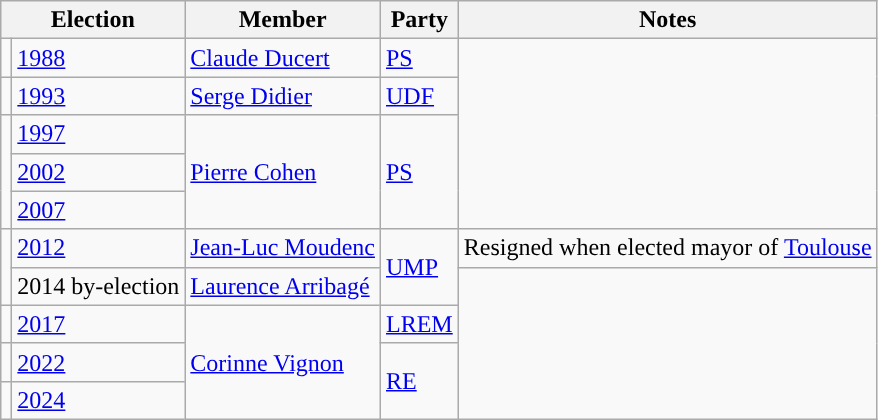<table class="wikitable">
<tr>
<th colspan="2">Election</th>
<th>Member</th>
<th>Party</th>
<th>Notes</th>
</tr>
<tr>
<td style="color:inherit;background-color:"></td>
<td><a href='#'>1988</a></td>
<td><a href='#'>Claude Ducert</a></td>
<td><a href='#'>PS</a></td>
</tr>
<tr>
<td style="color:inherit;background-color:"></td>
<td><a href='#'>1993</a></td>
<td><a href='#'>Serge Didier</a></td>
<td><a href='#'>UDF</a></td>
</tr>
<tr>
<td rowspan="3" style="color:inherit;background-color:"></td>
<td><a href='#'>1997</a></td>
<td rowspan="3"><a href='#'>Pierre Cohen</a></td>
<td rowspan="3"><a href='#'>PS</a></td>
</tr>
<tr>
<td><a href='#'>2002</a></td>
</tr>
<tr>
<td><a href='#'>2007</a></td>
</tr>
<tr>
<td rowspan="2" style="color:inherit;background-color:"></td>
<td><a href='#'>2012</a></td>
<td><a href='#'>Jean-Luc Moudenc</a></td>
<td rowspan="2"><a href='#'>UMP</a></td>
<td>Resigned when elected mayor of <a href='#'>Toulouse</a></td>
</tr>
<tr>
<td>2014 by-election</td>
<td><a href='#'>Laurence Arribagé</a></td>
</tr>
<tr>
<td style="color:inherit;background-color: "></td>
<td><a href='#'>2017</a></td>
<td rowspan="3"><a href='#'>Corinne Vignon</a></td>
<td><a href='#'>LREM</a></td>
</tr>
<tr>
<td style="color:inherit;background-color: "></td>
<td><a href='#'>2022</a></td>
<td rowspan="2"><a href='#'>RE</a></td>
</tr>
<tr>
<td style="color:inherit;background-color: "></td>
<td><a href='#'>2024</a></td>
</tr>
</table>
